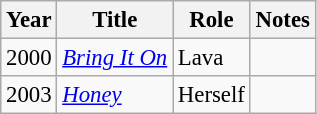<table class="wikitable" style="font-size: 95%;">
<tr>
<th>Year</th>
<th>Title</th>
<th>Role</th>
<th>Notes</th>
</tr>
<tr>
<td>2000</td>
<td><em><a href='#'>Bring It On</a></em></td>
<td>Lava</td>
<td></td>
</tr>
<tr>
<td>2003</td>
<td><em><a href='#'>Honey</a></em></td>
<td>Herself</td>
<td></td>
</tr>
</table>
